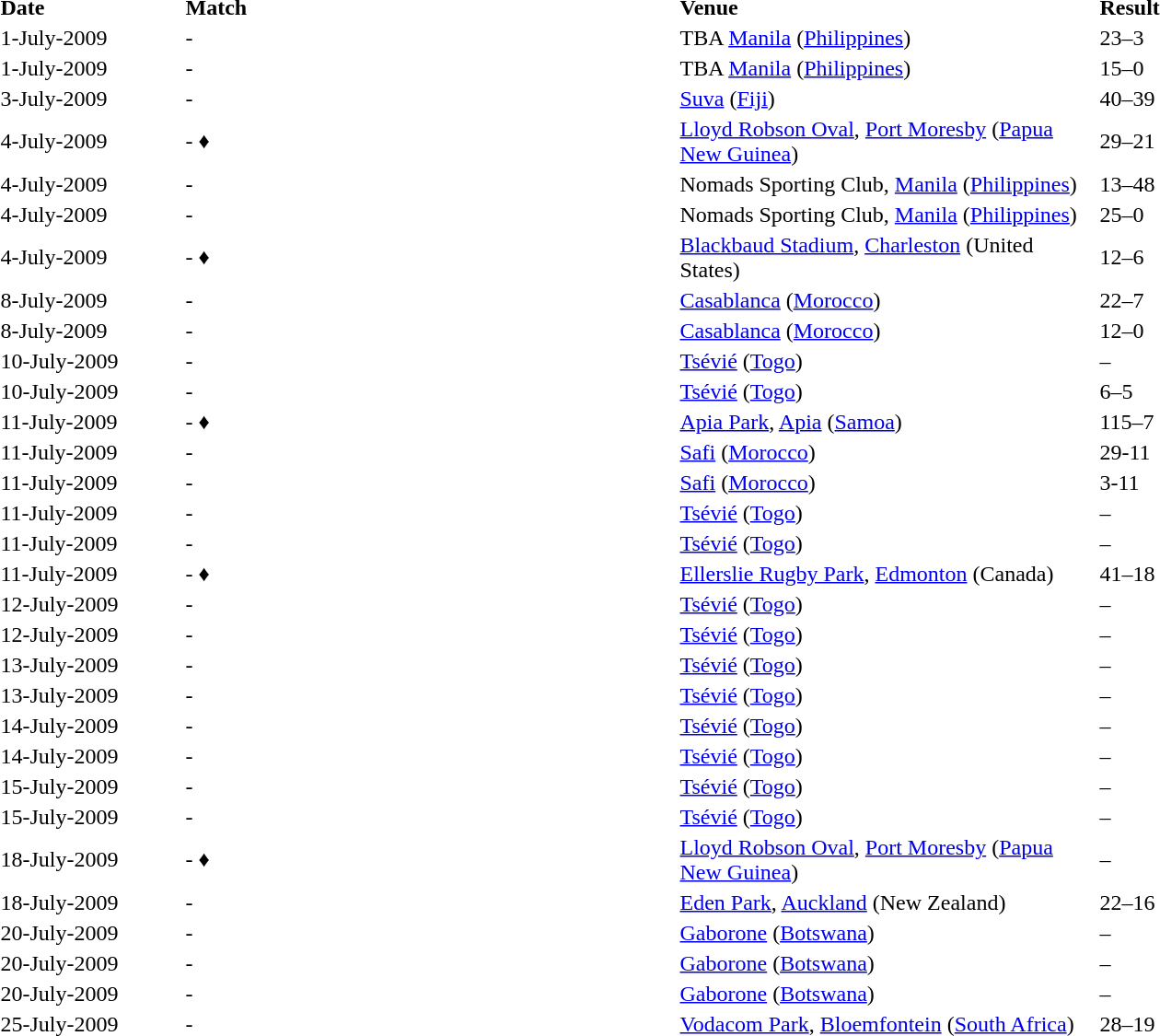<table>
<tr ---->
<td width="130"><strong>Date</strong></td>
<td width="275"><strong>Match</strong></td>
<td width="75"></td>
<td width="300"><strong>Venue</strong></td>
<td width="75"><strong>Result</strong></td>
</tr>
<tr ---->
<td>1-July-2009</td>
<td><strong></strong> - </td>
<td><br></td>
<td>TBA <a href='#'>Manila</a> (<a href='#'>Philippines</a>)</td>
<td>23–3</td>
</tr>
<tr ----bgcolor="#eeeeee">
<td>1-July-2009</td>
<td><strong></strong> - </td>
<td><br></td>
<td>TBA <a href='#'>Manila</a> (<a href='#'>Philippines</a>)</td>
<td>15–0</td>
</tr>
<tr ---->
<td>3-July-2009</td>
<td><strong></strong> - </td>
<td><br></td>
<td><a href='#'>Suva</a> (<a href='#'>Fiji</a>)</td>
<td>40–39</td>
</tr>
<tr ----bgcolor="#eeeeee">
<td>4-July-2009</td>
<td><strong></strong> -   ♦</td>
<td><br></td>
<td><a href='#'>Lloyd Robson Oval</a>, <a href='#'>Port Moresby</a> (<a href='#'>Papua New Guinea</a>)</td>
<td>29–21</td>
</tr>
<tr ---->
<td>4-July-2009</td>
<td> - <strong></strong></td>
<td><br></td>
<td>Nomads Sporting Club, <a href='#'>Manila</a> (<a href='#'>Philippines</a>)</td>
<td>13–48</td>
</tr>
<tr ----bgcolor="#eeeeee">
<td>4-July-2009</td>
<td><strong></strong> - </td>
<td><br></td>
<td>Nomads Sporting Club, <a href='#'>Manila</a> (<a href='#'>Philippines</a>)</td>
<td>25–0</td>
</tr>
<tr ---->
<td>4-July-2009</td>
<td><strong></strong> -  ♦</td>
<td><br></td>
<td><a href='#'>Blackbaud Stadium</a>, <a href='#'>Charleston</a> (United States)</td>
<td>12–6</td>
</tr>
<tr ----bgcolor="#eeeeee">
<td>8-July-2009</td>
<td><strong></strong> - </td>
<td></td>
<td><a href='#'>Casablanca</a> (<a href='#'>Morocco</a>)</td>
<td>22–7</td>
</tr>
<tr ---->
<td>8-July-2009</td>
<td><strong></strong> - </td>
<td></td>
<td><a href='#'>Casablanca</a> (<a href='#'>Morocco</a>)</td>
<td>12–0</td>
</tr>
<tr ----bgcolor="#eeeeee">
<td>10-July-2009</td>
<td> - </td>
<td></td>
<td><a href='#'>Tsévié</a> (<a href='#'>Togo</a>)</td>
<td>–</td>
</tr>
<tr ---->
<td>10-July-2009</td>
<td><strong></strong> - </td>
<td></td>
<td><a href='#'>Tsévié</a> (<a href='#'>Togo</a>)</td>
<td>6–5</td>
</tr>
<tr ----bgcolor="#eeeeee">
<td>11-July-2009</td>
<td> -   ♦</td>
<td></td>
<td><a href='#'>Apia Park</a>, <a href='#'>Apia</a> (<a href='#'>Samoa</a>)</td>
<td>115–7</td>
</tr>
<tr ---->
<td>11-July-2009</td>
<td> - </td>
<td></td>
<td><a href='#'>Safi</a> (<a href='#'>Morocco</a>)</td>
<td>29-11</td>
</tr>
<tr ----bgcolor="#eeeeee">
<td>11-July-2009</td>
<td> - </td>
<td></td>
<td><a href='#'>Safi</a> (<a href='#'>Morocco</a>)</td>
<td>3-11</td>
</tr>
<tr ---->
<td>11-July-2009</td>
<td> - </td>
<td></td>
<td><a href='#'>Tsévié</a> (<a href='#'>Togo</a>)</td>
<td>–</td>
</tr>
<tr ----bgcolor="#eeeeee">
<td>11-July-2009</td>
<td> - </td>
<td></td>
<td><a href='#'>Tsévié</a> (<a href='#'>Togo</a>)</td>
<td>–</td>
</tr>
<tr ---->
<td>11-July-2009</td>
<td> -  ♦</td>
<td></td>
<td><a href='#'>Ellerslie Rugby Park</a>, <a href='#'>Edmonton</a> (Canada)</td>
<td>41–18</td>
</tr>
<tr ----bgcolor="#eeeeee">
<td>12-July-2009</td>
<td> - </td>
<td></td>
<td><a href='#'>Tsévié</a> (<a href='#'>Togo</a>)</td>
<td>–</td>
</tr>
<tr ---->
<td>12-July-2009</td>
<td> - </td>
<td></td>
<td><a href='#'>Tsévié</a> (<a href='#'>Togo</a>)</td>
<td>–</td>
</tr>
<tr ----bgcolor="#eeeeee">
<td>13-July-2009</td>
<td> - </td>
<td></td>
<td><a href='#'>Tsévié</a> (<a href='#'>Togo</a>)</td>
<td>–</td>
</tr>
<tr ---->
<td>13-July-2009</td>
<td> - </td>
<td></td>
<td><a href='#'>Tsévié</a> (<a href='#'>Togo</a>)</td>
<td>–</td>
</tr>
<tr ----bgcolor="#eeeeee">
<td>14-July-2009</td>
<td> - </td>
<td></td>
<td><a href='#'>Tsévié</a> (<a href='#'>Togo</a>)</td>
<td>–</td>
</tr>
<tr ---->
<td>14-July-2009</td>
<td> - </td>
<td></td>
<td><a href='#'>Tsévié</a> (<a href='#'>Togo</a>)</td>
<td>–</td>
</tr>
<tr ----bgcolor="#eeeeee">
<td>15-July-2009</td>
<td> - </td>
<td></td>
<td><a href='#'>Tsévié</a> (<a href='#'>Togo</a>)</td>
<td>–</td>
</tr>
<tr ---->
<td>15-July-2009</td>
<td> - </td>
<td></td>
<td><a href='#'>Tsévié</a> (<a href='#'>Togo</a>)</td>
<td>–</td>
</tr>
<tr ----bgcolor="#eeeeee">
<td>18-July-2009</td>
<td> -  ♦</td>
<td></td>
<td><a href='#'>Lloyd Robson Oval</a>, <a href='#'>Port Moresby</a> (<a href='#'>Papua New Guinea</a>)</td>
<td>–</td>
</tr>
<tr ---->
<td>18-July-2009</td>
<td> - </td>
<td></td>
<td><a href='#'>Eden Park</a>, <a href='#'>Auckland</a> (New Zealand)</td>
<td>22–16</td>
</tr>
<tr ----bgcolor="#eeeeee">
<td>20-July-2009</td>
<td> - </td>
<td></td>
<td><a href='#'>Gaborone</a> (<a href='#'>Botswana</a>)</td>
<td>–</td>
</tr>
<tr ---->
<td>20-July-2009</td>
<td> - </td>
<td></td>
<td><a href='#'>Gaborone</a> (<a href='#'>Botswana</a>)</td>
<td>–</td>
</tr>
<tr ----bgcolor="#eeeeee">
<td>20-July-2009</td>
<td> - </td>
<td></td>
<td><a href='#'>Gaborone</a> (<a href='#'>Botswana</a>)</td>
<td>–</td>
</tr>
<tr ---->
<td>25-July-2009</td>
<td> - </td>
<td></td>
<td><a href='#'>Vodacom Park</a>, <a href='#'>Bloemfontein</a> (<a href='#'>South Africa</a>)</td>
<td>28–19</td>
</tr>
</table>
